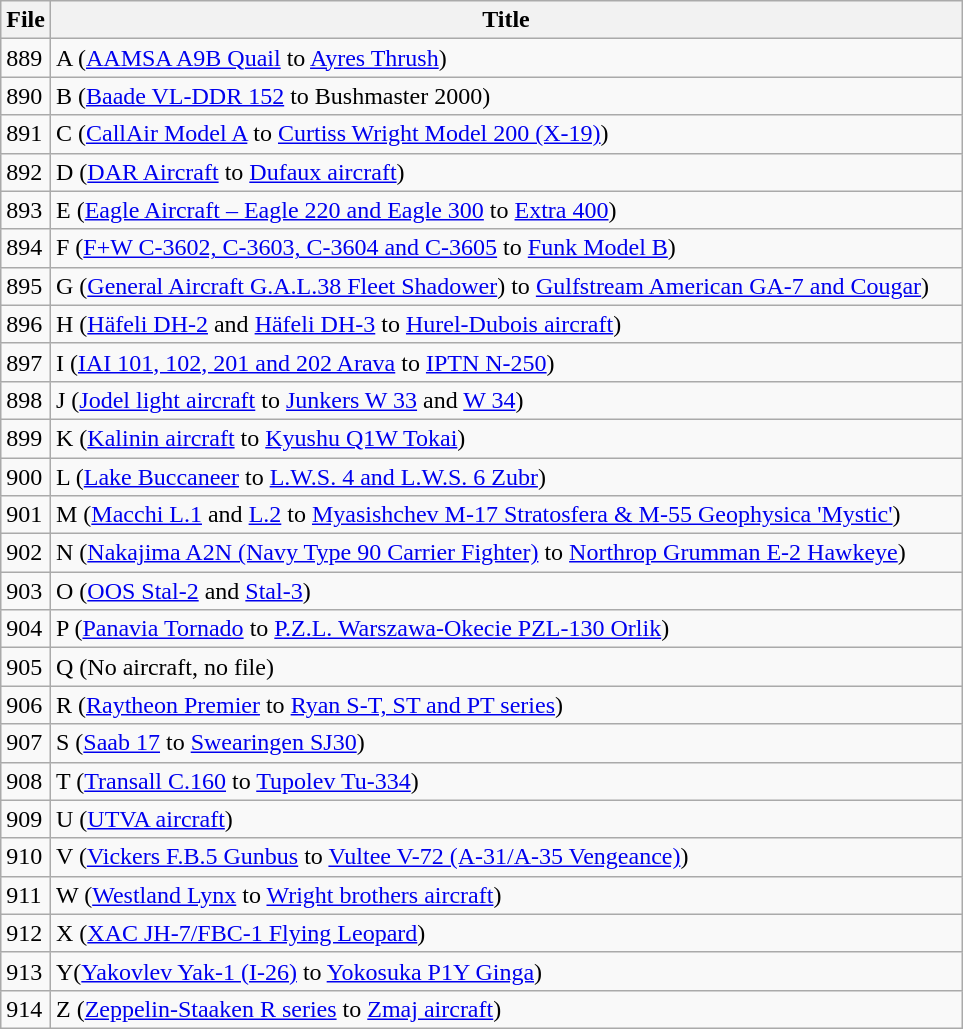<table class="wikitable collapsible collapsed" border="1">
<tr>
<th>File</th>
<th width=600>Title</th>
</tr>
<tr>
<td>889</td>
<td>A (<a href='#'>AAMSA A9B Quail</a> to <a href='#'>Ayres Thrush</a>)</td>
</tr>
<tr>
<td>890</td>
<td>B (<a href='#'>Baade VL-DDR 152</a> to Bushmaster 2000)</td>
</tr>
<tr>
<td>891</td>
<td>C (<a href='#'>CallAir Model A</a> to <a href='#'>Curtiss Wright Model 200 (X-19)</a>)</td>
</tr>
<tr>
<td>892</td>
<td>D (<a href='#'>DAR Aircraft</a> to <a href='#'>Dufaux aircraft</a>)</td>
</tr>
<tr>
<td>893</td>
<td>E (<a href='#'>Eagle Aircraft – Eagle 220 and Eagle 300</a> to <a href='#'>Extra 400</a>)</td>
</tr>
<tr>
<td>894</td>
<td>F (<a href='#'>F+W C-3602, C-3603, C-3604 and C-3605</a> to <a href='#'>Funk Model B</a>)</td>
</tr>
<tr>
<td>895</td>
<td>G (<a href='#'>General Aircraft G.A.L.38 Fleet Shadower</a>) to <a href='#'>Gulfstream American GA-7 and Cougar</a>)</td>
</tr>
<tr>
<td>896</td>
<td>H (<a href='#'>Häfeli DH-2</a> and <a href='#'>Häfeli DH-3</a> to <a href='#'>Hurel-Dubois aircraft</a>)</td>
</tr>
<tr>
<td>897</td>
<td>I (<a href='#'>IAI 101, 102, 201 and 202 Arava</a> to <a href='#'>IPTN N-250</a>)</td>
</tr>
<tr>
<td>898</td>
<td>J (<a href='#'>Jodel light aircraft</a> to <a href='#'>Junkers W 33</a> and <a href='#'>W 34</a>)</td>
</tr>
<tr>
<td>899</td>
<td>K (<a href='#'>Kalinin aircraft</a> to <a href='#'>Kyushu Q1W Tokai</a>)</td>
</tr>
<tr>
<td>900</td>
<td>L (<a href='#'>Lake Buccaneer</a> to <a href='#'>L.W.S. 4 and L.W.S. 6 Zubr</a>)</td>
</tr>
<tr>
<td>901</td>
<td>M (<a href='#'>Macchi L.1</a> and <a href='#'>L.2</a> to <a href='#'>Myasishchev M-17 Stratosfera & M-55 Geophysica 'Mystic'</a>)</td>
</tr>
<tr>
<td>902</td>
<td>N (<a href='#'>Nakajima A2N (Navy Type 90 Carrier Fighter)</a> to <a href='#'>Northrop Grumman E-2 Hawkeye</a>)</td>
</tr>
<tr>
<td>903</td>
<td>O (<a href='#'>OOS Stal-2</a> and <a href='#'>Stal-3</a>)</td>
</tr>
<tr>
<td>904</td>
<td>P (<a href='#'>Panavia Tornado</a> to <a href='#'>P.Z.L. Warszawa-Okecie PZL-130 Orlik</a>)</td>
</tr>
<tr>
<td>905</td>
<td>Q (No aircraft, no file)</td>
</tr>
<tr>
<td>906</td>
<td>R (<a href='#'>Raytheon Premier</a> to <a href='#'>Ryan S-T, ST and PT series</a>)</td>
</tr>
<tr>
<td>907</td>
<td>S (<a href='#'>Saab 17</a> to <a href='#'>Swearingen SJ30</a>)</td>
</tr>
<tr>
<td>908</td>
<td>T (<a href='#'>Transall C.160</a> to <a href='#'>Tupolev Tu-334</a>)</td>
</tr>
<tr>
<td>909</td>
<td>U (<a href='#'>UTVA aircraft</a>)</td>
</tr>
<tr>
<td>910</td>
<td>V (<a href='#'>Vickers F.B.5 Gunbus</a> to <a href='#'>Vultee V-72 (A-31/A-35 Vengeance)</a>)</td>
</tr>
<tr>
<td>911</td>
<td>W (<a href='#'>Westland Lynx</a> to <a href='#'>Wright brothers aircraft</a>)</td>
</tr>
<tr>
<td>912</td>
<td>X (<a href='#'>XAC JH-7/FBC-1 Flying Leopard</a>)</td>
</tr>
<tr>
<td>913</td>
<td>Y(<a href='#'>Yakovlev Yak-1 (I-26)</a> to <a href='#'>Yokosuka P1Y Ginga</a>)</td>
</tr>
<tr>
<td>914</td>
<td>Z (<a href='#'>Zeppelin-Staaken R series</a> to <a href='#'>Zmaj aircraft</a>)</td>
</tr>
</table>
